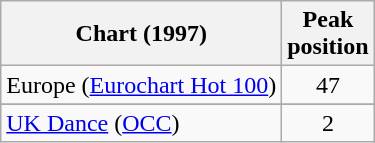<table class="wikitable sortable">
<tr>
<th>Chart (1997)</th>
<th>Peak<br>position</th>
</tr>
<tr>
<td>Europe (<a href='#'>Eurochart Hot 100</a>)</td>
<td align="center">47</td>
</tr>
<tr>
</tr>
<tr>
</tr>
<tr>
<td><a href='#'>UK Dance</a> (<a href='#'>OCC</a>)</td>
<td align="center">2</td>
</tr>
</table>
